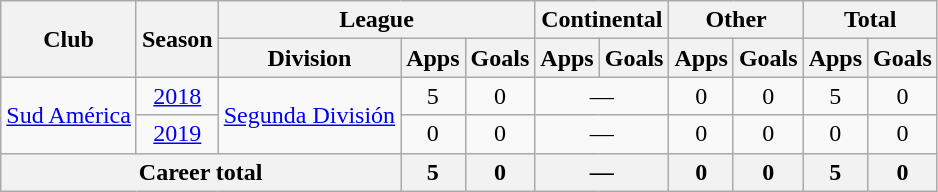<table class="wikitable" style="text-align:center">
<tr>
<th rowspan="2">Club</th>
<th rowspan="2">Season</th>
<th colspan="3">League</th>
<th colspan="2">Continental</th>
<th colspan="2">Other</th>
<th colspan="2">Total</th>
</tr>
<tr>
<th>Division</th>
<th>Apps</th>
<th>Goals</th>
<th>Apps</th>
<th>Goals</th>
<th>Apps</th>
<th>Goals</th>
<th>Apps</th>
<th>Goals</th>
</tr>
<tr>
<td rowspan="2"><a href='#'>Sud América</a></td>
<td><a href='#'>2018</a></td>
<td rowspan="2"><a href='#'>Segunda División</a></td>
<td>5</td>
<td>0</td>
<td colspan="2">—</td>
<td>0</td>
<td>0</td>
<td>5</td>
<td>0</td>
</tr>
<tr>
<td><a href='#'>2019</a></td>
<td>0</td>
<td>0</td>
<td colspan="2">—</td>
<td>0</td>
<td>0</td>
<td>0</td>
<td>0</td>
</tr>
<tr>
<th colspan="3">Career total</th>
<th>5</th>
<th>0</th>
<th colspan="2">—</th>
<th>0</th>
<th>0</th>
<th>5</th>
<th>0</th>
</tr>
</table>
